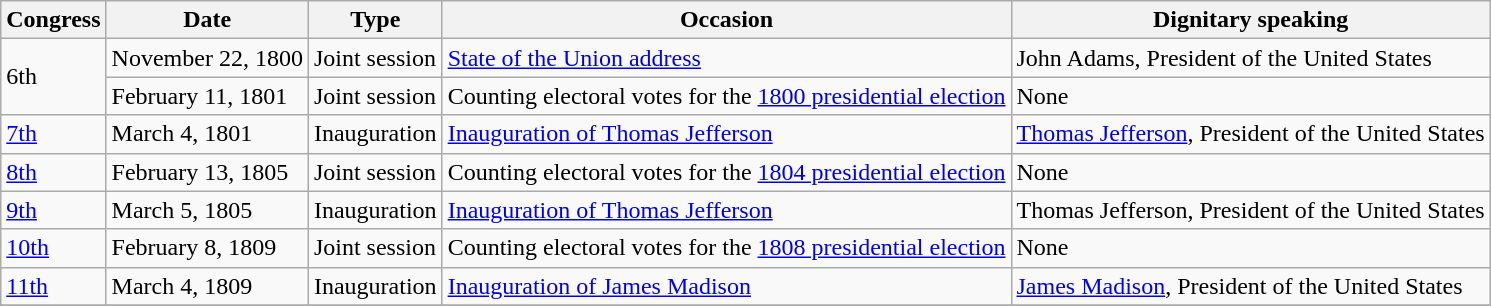<table class="wikitable sortable">
<tr>
<th>Congress</th>
<th>Date</th>
<th>Type</th>
<th>Occasion</th>
<th>Dignitary speaking</th>
</tr>
<tr>
<td rowspan="2">6th</td>
<td>November 22, 1800</td>
<td>Joint session</td>
<td><a href='#'>State of the Union address</a></td>
<td>John Adams, President of the United States</td>
</tr>
<tr>
<td>February 11, 1801</td>
<td>Joint session</td>
<td>Counting electoral votes for the <a href='#'>1800 presidential election</a></td>
<td>None</td>
</tr>
<tr>
<td><a href='#'>7th</a></td>
<td>March 4, 1801</td>
<td>Inauguration</td>
<td><a href='#'>Inauguration of Thomas Jefferson</a></td>
<td><a href='#'>Thomas Jefferson</a>, President of the United States</td>
</tr>
<tr>
<td><a href='#'>8th</a></td>
<td>February 13, 1805</td>
<td>Joint session</td>
<td>Counting electoral votes for the <a href='#'>1804 presidential election</a></td>
<td>None</td>
</tr>
<tr>
<td><a href='#'>9th</a></td>
<td>March 5, 1805</td>
<td>Inauguration</td>
<td><a href='#'>Inauguration of Thomas Jefferson</a></td>
<td>Thomas Jefferson, President of the United States</td>
</tr>
<tr>
<td><a href='#'>10th</a></td>
<td>February 8, 1809</td>
<td>Joint session</td>
<td>Counting electoral votes for the <a href='#'>1808 presidential election</a></td>
<td>None</td>
</tr>
<tr>
<td><a href='#'>11th</a></td>
<td>March 4, 1809</td>
<td>Inauguration</td>
<td><a href='#'>Inauguration of James Madison</a></td>
<td><a href='#'>James Madison</a>, President of the United States</td>
</tr>
<tr>
</tr>
</table>
